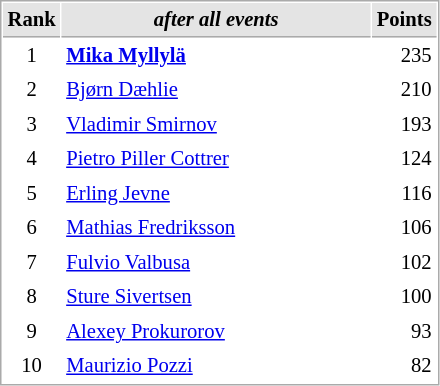<table cellspacing="1" cellpadding="3" style="border:1px solid #AAAAAA;font-size:86%">
<tr style="background-color: #E4E4E4;">
<th style="border-bottom:1px solid #AAAAAA" width=10>Rank</th>
<th style="border-bottom:1px solid #AAAAAA" width=200><em>after all events</em></th>
<th style="border-bottom:1px solid #AAAAAA" width=20 align=right>Points</th>
</tr>
<tr>
<td align=center>1</td>
<td> <strong><a href='#'>Mika Myllylä</a></strong></td>
<td align=right>235</td>
</tr>
<tr>
<td align=center>2</td>
<td> <a href='#'>Bjørn Dæhlie</a></td>
<td align=right>210</td>
</tr>
<tr>
<td align=center>3</td>
<td> <a href='#'>Vladimir Smirnov</a></td>
<td align=right>193</td>
</tr>
<tr>
<td align=center>4</td>
<td> <a href='#'>Pietro Piller Cottrer</a></td>
<td align=right>124</td>
</tr>
<tr>
<td align=center>5</td>
<td> <a href='#'>Erling Jevne</a></td>
<td align=right>116</td>
</tr>
<tr>
<td align=center>6</td>
<td> <a href='#'>Mathias Fredriksson</a></td>
<td align=right>106</td>
</tr>
<tr>
<td align=center>7</td>
<td> <a href='#'>Fulvio Valbusa</a></td>
<td align=right>102</td>
</tr>
<tr>
<td align=center>8</td>
<td> <a href='#'>Sture Sivertsen</a></td>
<td align=right>100</td>
</tr>
<tr>
<td align=center>9</td>
<td> <a href='#'>Alexey Prokurorov</a></td>
<td align=right>93</td>
</tr>
<tr>
<td align=center>10</td>
<td> <a href='#'>Maurizio Pozzi</a></td>
<td align=right>82</td>
</tr>
</table>
